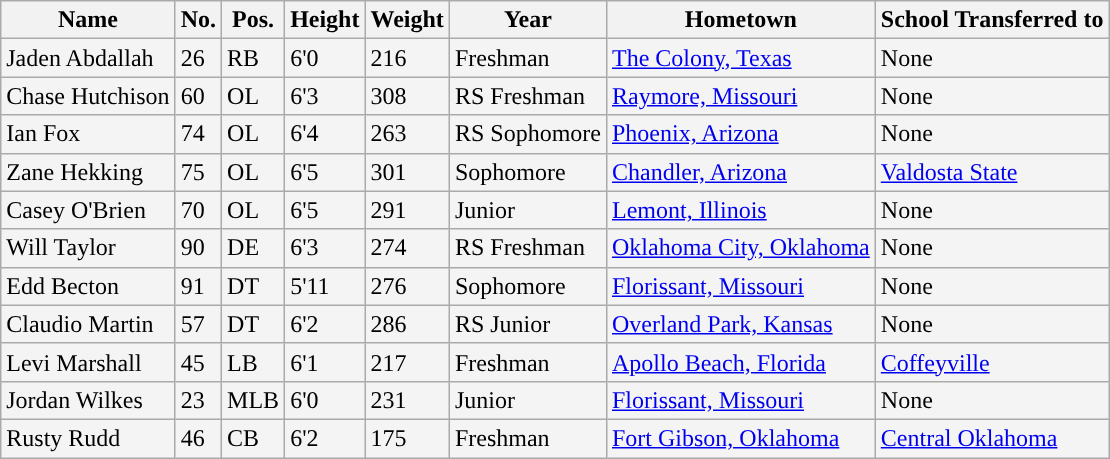<table class="wikitable sortable">
<tr>
<th>Name</th>
<th>No.</th>
<th>Pos.</th>
<th>Height</th>
<th>Weight</th>
<th>Year</th>
<th>Hometown</th>
<th class="unsortable">School Transferred to</th>
</tr>
<tr style="background:#F4F4F4;">
<td>Jaden Abdallah</td>
<td>26</td>
<td>RB</td>
<td>6'0</td>
<td>216</td>
<td>Freshman</td>
<td><a href='#'>The Colony, Texas</a></td>
<td>None</td>
</tr>
<tr style="background:#F4F4F4;">
<td>Chase Hutchison</td>
<td>60</td>
<td>OL</td>
<td>6'3</td>
<td>308</td>
<td>RS Freshman</td>
<td><a href='#'>Raymore, Missouri</a></td>
<td>None</td>
</tr>
<tr style="background:#F4F4F4;">
<td>Ian Fox</td>
<td>74</td>
<td>OL</td>
<td>6'4</td>
<td>263</td>
<td>RS Sophomore</td>
<td><a href='#'>Phoenix, Arizona</a></td>
<td>None</td>
</tr>
<tr style="background:#F4F4F4;">
<td>Zane Hekking</td>
<td>75</td>
<td>OL</td>
<td>6'5</td>
<td>301</td>
<td>Sophomore</td>
<td><a href='#'>Chandler, Arizona</a></td>
<td><a href='#'>Valdosta State</a></td>
</tr>
<tr style="background:#F4F4F4;">
<td>Casey O'Brien</td>
<td>70</td>
<td>OL</td>
<td>6'5</td>
<td>291</td>
<td>Junior</td>
<td><a href='#'>Lemont, Illinois</a></td>
<td>None</td>
</tr>
<tr style="background:#F4F4F4;">
<td>Will Taylor</td>
<td>90</td>
<td>DE</td>
<td>6'3</td>
<td>274</td>
<td>RS Freshman</td>
<td><a href='#'>Oklahoma City, Oklahoma</a></td>
<td>None</td>
</tr>
<tr style="background:#F4F4F4;">
<td>Edd Becton</td>
<td>91</td>
<td>DT</td>
<td>5'11</td>
<td>276</td>
<td>Sophomore</td>
<td><a href='#'>Florissant, Missouri</a></td>
<td>None</td>
</tr>
<tr style="background:#F4F4F4;">
<td>Claudio Martin</td>
<td>57</td>
<td>DT</td>
<td>6'2</td>
<td>286</td>
<td>RS Junior</td>
<td><a href='#'>Overland Park, Kansas</a></td>
<td>None</td>
</tr>
<tr style="background:#F4F4F4;">
<td>Levi Marshall</td>
<td>45</td>
<td>LB</td>
<td>6'1</td>
<td>217</td>
<td>Freshman</td>
<td><a href='#'>Apollo Beach, Florida</a></td>
<td><a href='#'>Coffeyville</a></td>
</tr>
<tr style="background:#F4F4F4;">
<td>Jordan Wilkes</td>
<td>23</td>
<td>MLB</td>
<td>6'0</td>
<td>231</td>
<td>Junior</td>
<td><a href='#'>Florissant, Missouri</a></td>
<td>None</td>
</tr>
<tr style="background:#F4F4F4;">
<td>Rusty Rudd</td>
<td>46</td>
<td>CB</td>
<td>6'2</td>
<td>175</td>
<td>Freshman</td>
<td><a href='#'>Fort Gibson, Oklahoma</a></td>
<td><a href='#'>Central Oklahoma</a></td>
</tr>
</table>
